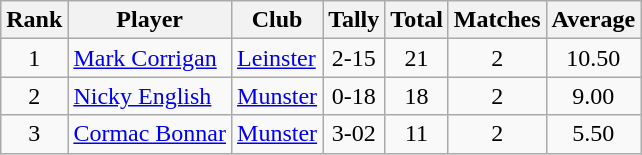<table class="wikitable">
<tr>
<th>Rank</th>
<th>Player</th>
<th>Club</th>
<th>Tally</th>
<th>Total</th>
<th>Matches</th>
<th>Average</th>
</tr>
<tr>
<td rowspan=1 align=center>1</td>
<td><a href='#'>Mark Corrigan</a></td>
<td><a href='#'>Leinster</a></td>
<td align=center>2-15</td>
<td align=center>21</td>
<td align=center>2</td>
<td align=center>10.50</td>
</tr>
<tr>
<td rowspan=1 align=center>2</td>
<td><a href='#'>Nicky English</a></td>
<td><a href='#'>Munster</a></td>
<td align=center>0-18</td>
<td align=center>18</td>
<td align=center>2</td>
<td align=center>9.00</td>
</tr>
<tr>
<td rowspan=1 align=center>3</td>
<td><a href='#'>Cormac Bonnar</a></td>
<td><a href='#'>Munster</a></td>
<td align=center>3-02</td>
<td align=center>11</td>
<td align=center>2</td>
<td align=center>5.50</td>
</tr>
</table>
